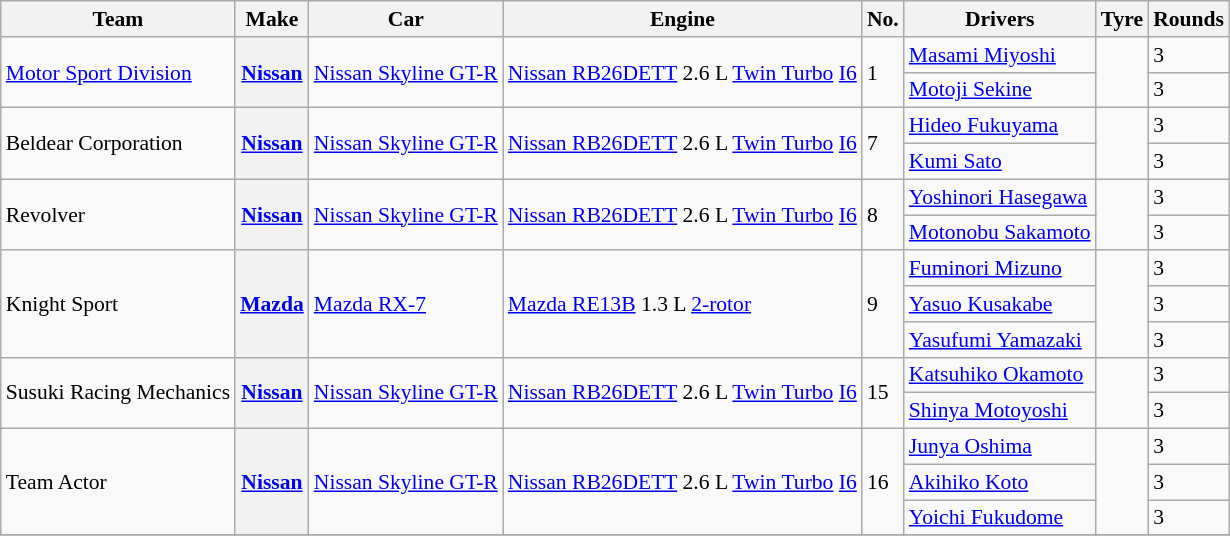<table class="wikitable" style="font-size: 90%;">
<tr>
<th>Team</th>
<th>Make</th>
<th>Car</th>
<th>Engine</th>
<th>No.</th>
<th>Drivers</th>
<th>Tyre</th>
<th>Rounds</th>
</tr>
<tr>
<td rowspan=2><a href='#'>Motor Sport Division</a></td>
<th rowspan=2><a href='#'>Nissan</a></th>
<td rowspan=2><a href='#'>Nissan Skyline GT-R</a></td>
<td rowspan=2><a href='#'>Nissan RB26DETT</a> 2.6 L <a href='#'>Twin Turbo</a> <a href='#'>I6</a></td>
<td rowspan=2>1</td>
<td> <a href='#'>Masami Miyoshi</a></td>
<td rowspan=2></td>
<td>3</td>
</tr>
<tr>
<td> <a href='#'>Motoji Sekine</a></td>
<td>3</td>
</tr>
<tr>
<td rowspan=2>Beldear Corporation</td>
<th rowspan=2><a href='#'>Nissan</a></th>
<td rowspan=2><a href='#'>Nissan Skyline GT-R</a></td>
<td rowspan=2><a href='#'>Nissan RB26DETT</a> 2.6 L <a href='#'>Twin Turbo</a> <a href='#'>I6</a></td>
<td rowspan=2>7</td>
<td> <a href='#'>Hideo Fukuyama</a></td>
<td rowspan=2></td>
<td>3</td>
</tr>
<tr>
<td> <a href='#'>Kumi Sato</a></td>
<td>3</td>
</tr>
<tr>
<td rowspan=2>Revolver</td>
<th rowspan=2><a href='#'>Nissan</a></th>
<td rowspan=2><a href='#'>Nissan Skyline GT-R</a></td>
<td rowspan=2><a href='#'>Nissan RB26DETT</a> 2.6 L <a href='#'>Twin Turbo</a> <a href='#'>I6</a></td>
<td rowspan=2>8</td>
<td> <a href='#'>Yoshinori Hasegawa</a></td>
<td rowspan=2></td>
<td>3</td>
</tr>
<tr>
<td> <a href='#'>Motonobu Sakamoto</a></td>
<td>3</td>
</tr>
<tr>
<td rowspan=3>Knight Sport</td>
<th rowspan=3><a href='#'>Mazda</a></th>
<td rowspan=3><a href='#'>Mazda RX-7</a></td>
<td rowspan=3><a href='#'>Mazda RE13B</a> 1.3 L <a href='#'>2-rotor</a></td>
<td rowspan=3>9</td>
<td> <a href='#'>Fuminori Mizuno</a></td>
<td rowspan=3></td>
<td>3</td>
</tr>
<tr>
<td> <a href='#'>Yasuo Kusakabe</a></td>
<td>3</td>
</tr>
<tr>
<td> <a href='#'>Yasufumi Yamazaki</a></td>
<td>3</td>
</tr>
<tr>
<td rowspan=2>Susuki Racing Mechanics</td>
<th rowspan=2><a href='#'>Nissan</a></th>
<td rowspan=2><a href='#'>Nissan Skyline GT-R</a></td>
<td rowspan=2><a href='#'>Nissan RB26DETT</a> 2.6 L <a href='#'>Twin Turbo</a> <a href='#'>I6</a></td>
<td rowspan=2>15</td>
<td> <a href='#'>Katsuhiko Okamoto</a></td>
<td rowspan=2></td>
<td>3</td>
</tr>
<tr>
<td> <a href='#'>Shinya Motoyoshi</a></td>
<td>3</td>
</tr>
<tr>
<td rowspan=3>Team Actor</td>
<th rowspan=3><a href='#'>Nissan</a></th>
<td rowspan=3><a href='#'>Nissan Skyline GT-R</a></td>
<td rowspan=3><a href='#'>Nissan RB26DETT</a> 2.6 L <a href='#'>Twin Turbo</a> <a href='#'>I6</a></td>
<td rowspan=3>16</td>
<td> <a href='#'>Junya Oshima</a></td>
<td rowspan=3></td>
<td>3</td>
</tr>
<tr>
<td> <a href='#'>Akihiko Koto</a></td>
<td>3</td>
</tr>
<tr>
<td> <a href='#'>Yoichi Fukudome</a></td>
<td>3</td>
</tr>
<tr>
</tr>
</table>
